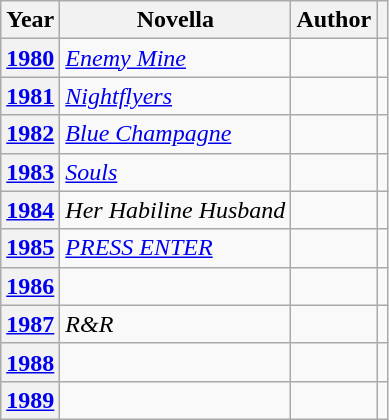<table class="wikitable sortable">
<tr>
<th scope="col">Year</th>
<th scope="col">Novella</th>
<th scope="col">Author</th>
<th scope=col class="unsortable"></th>
</tr>
<tr>
<th scope="row"><a href='#'>1980</a></th>
<td><em><a href='#'>Enemy Mine</a></em></td>
<td></td>
</tr>
<tr>
<th scope="row"><a href='#'>1981</a></th>
<td><em><a href='#'>Nightflyers</a></em></td>
<td></td>
<td></td>
</tr>
<tr>
<th scope="row"><a href='#'>1982</a></th>
<td><em><a href='#'>Blue Champagne</a></em></td>
<td></td>
<td></td>
</tr>
<tr>
<th scope="row"><a href='#'>1983</a></th>
<td><em><a href='#'>Souls</a></em></td>
<td></td>
<td></td>
</tr>
<tr>
<th scope="row"><a href='#'>1984</a></th>
<td><em>Her Habiline Husband</em></td>
<td></td>
<td></td>
</tr>
<tr>
<th scope="row"><a href='#'>1985</a></th>
<td><em><a href='#'>PRESS ENTER</a></em></td>
<td></td>
<td></td>
</tr>
<tr>
<th scope="row"><a href='#'>1986</a></th>
<td></td>
<td></td>
<td></td>
</tr>
<tr>
<th scope="row"><a href='#'>1987</a></th>
<td><em>R&R</em></td>
<td></td>
<td></td>
</tr>
<tr>
<th scope="row"><a href='#'>1988</a></th>
<td></td>
<td></td>
<td></td>
</tr>
<tr>
<th scope="row"><a href='#'>1989</a></th>
<td></td>
<td></td>
</tr>
</table>
